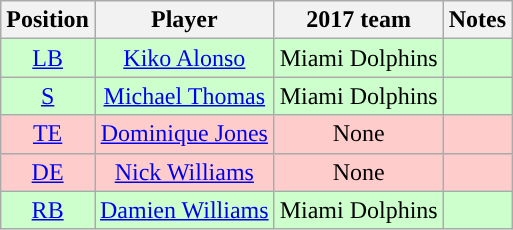<table class="wikitable" style="text-align:center">
<tr>
<th>Position</th>
<th>Player</th>
<th>2017 team</th>
<th>Notes</th>
</tr>
<tr style="background:#cfc">
<td><a href='#'>LB</a></td>
<td><a href='#'>Kiko Alonso</a></td>
<td>Miami Dolphins</td>
<td></td>
</tr>
<tr style="background:#cfc">
<td><a href='#'>S</a></td>
<td><a href='#'>Michael Thomas</a></td>
<td>Miami Dolphins</td>
<td></td>
</tr>
<tr style="background:#fcc">
<td><a href='#'>TE</a></td>
<td><a href='#'>Dominique Jones</a></td>
<td>None</td>
<td></td>
</tr>
<tr style="background:#fcc">
<td><a href='#'>DE</a></td>
<td><a href='#'>Nick Williams</a></td>
<td>None</td>
<td></td>
</tr>
<tr style="background:#cfc">
<td><a href='#'>RB</a></td>
<td><a href='#'>Damien Williams</a></td>
<td>Miami Dolphins</td>
<td></td>
</tr>
</table>
